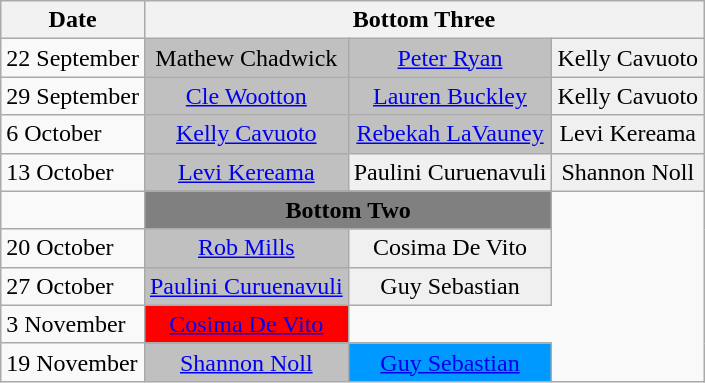<table class="wikitable">
<tr>
<th>Date</th>
<th colspan="3" style="text-align:center;">Bottom Three</th>
</tr>
<tr>
<td>22 September</td>
<td style="text-align:center;background:silver;">Mathew Chadwick</td>
<td style="text-align:center;background:silver;"><a href='#'>Peter Ryan</a></td>
<td style="text-align:center;background:#f0f0f0;">Kelly Cavuoto</td>
</tr>
<tr>
<td>29 September</td>
<td style="text-align:center;background:silver;"><a href='#'>Cle Wootton</a></td>
<td style="background:silver;text-align:center;"><a href='#'>Lauren Buckley</a></td>
<td style="text-align:center;background:#f0f0f0;">Kelly Cavuoto</td>
</tr>
<tr>
<td>6 October</td>
<td style="text-align:center;background:silver;"><a href='#'>Kelly Cavuoto</a></td>
<td style="background:silver;text-align:center;"><a href='#'>Rebekah LaVauney</a></td>
<td style="text-align:center;background:#f0f0f0;">Levi Kereama</td>
</tr>
<tr>
<td>13 October</td>
<td style="text-align:center;background:silver;"><a href='#'>Levi Kereama</a></td>
<td style="text-align:center;background:#f0f0f0;">Paulini Curuenavuli</td>
<td style="text-align:center;background:#f0f0f0;">Shannon Noll</td>
</tr>
<tr>
<td></td>
<td colspan="2" style="background:grey; text-align:center;"><strong>Bottom Two</strong></td>
</tr>
<tr>
<td>20 October</td>
<td style="background:silver;text-align:center;"><a href='#'>Rob Mills</a></td>
<td style="text-align:center;background:#f0f0f0;">Cosima De Vito</td>
</tr>
<tr>
<td>27 October</td>
<td style="text-align:center;background:silver;"><a href='#'>Paulini Curuenavuli</a></td>
<td style="text-align:center;background:#f0f0f0;">Guy Sebastian</td>
</tr>
<tr>
<td>3 November</td>
<td style="background:red;text-align:center;"><a href='#'>Cosima De Vito</a></td>
</tr>
<tr>
<td>19 November</td>
<td style="text-align:center;background:silver;"><a href='#'>Shannon Noll</a></td>
<td style="text-align:center;background:#09f;"><a href='#'>Guy Sebastian</a></td>
</tr>
</table>
